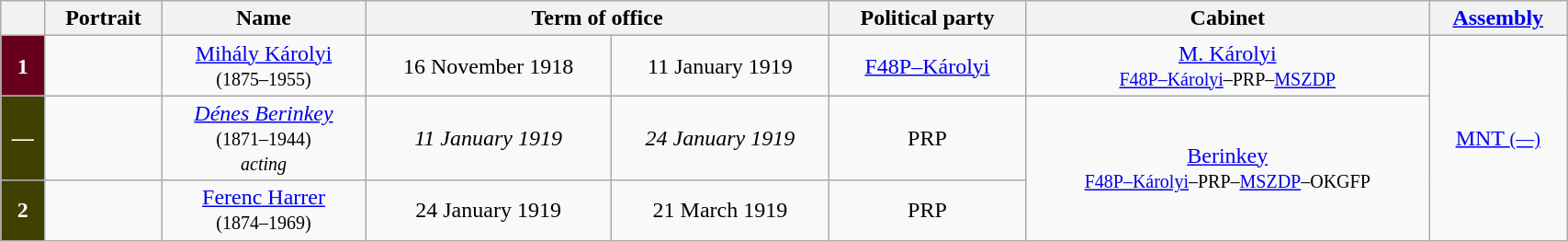<table class="wikitable" style="width:90%; text-align:center;">
<tr>
<th></th>
<th>Portrait</th>
<th>Name<br></th>
<th colspan=2>Term of office</th>
<th>Political party</th>
<th>Cabinet</th>
<th><a href='#'>Assembly</a><br></th>
</tr>
<tr>
<th style="background-color:#68001D; color:white">1</th>
<td></td>
<td><a href='#'>Mihály Károlyi</a><br><small>(1875–1955)</small></td>
<td>16 November 1918</td>
<td>11 January 1919</td>
<td><a href='#'>F48P–Károlyi</a></td>
<td><a href='#'>M. Károlyi</a><br><small><a href='#'>F48P–Károlyi</a>–PRP–<a href='#'>MSZDP</a></small></td>
<td rowspan="3"><a href='#'>MNT <small>(—)</small></a></td>
</tr>
<tr>
<th style="background-color:#404000; color:white">—</th>
<td></td>
<td><em><a href='#'>Dénes Berinkey</a></em><br><small>(1871–1944)<br><em>acting</em></small></td>
<td><em>11 January 1919</em></td>
<td><em>24 January 1919</em></td>
<td>PRP</td>
<td rowspan=2><a href='#'>Berinkey</a><br><small><a href='#'>F48P–Károlyi</a>–PRP–<a href='#'>MSZDP</a>–OKGFP</small></td>
</tr>
<tr>
<th style="background-color:#404000; color:white">2</th>
<td></td>
<td><a href='#'>Ferenc Harrer</a><br><small>(1874–1969)</small></td>
<td>24 January 1919</td>
<td>21 March 1919</td>
<td>PRP</td>
</tr>
</table>
